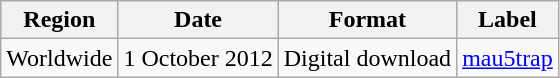<table class="wikitable">
<tr>
<th scope="col">Region</th>
<th scope="col">Date</th>
<th scope="col">Format</th>
<th scope="col">Label</th>
</tr>
<tr>
<td>Worldwide</td>
<td rowspan="2">1 October 2012</td>
<td rowspan="3">Digital download</td>
<td rowspan="3"><a href='#'>mau5trap</a></td>
</tr>
</table>
